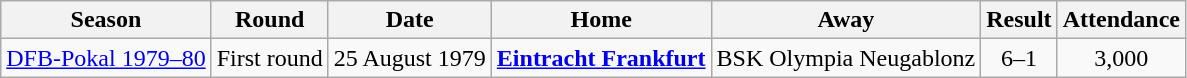<table class="wikitable">
<tr>
<th>Season</th>
<th>Round</th>
<th>Date</th>
<th>Home</th>
<th>Away</th>
<th>Result</th>
<th>Attendance</th>
</tr>
<tr align="center">
<td><a href='#'>DFB-Pokal 1979–80</a></td>
<td>First round</td>
<td>25 August 1979</td>
<td><strong><a href='#'>Eintracht Frankfurt</a></strong></td>
<td>BSK Olympia Neugablonz</td>
<td>6–1</td>
<td>3,000</td>
</tr>
</table>
